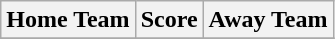<table class="wikitable" style="text-align: center">
<tr>
<th>Home Team</th>
<th>Score</th>
<th>Away Team</th>
</tr>
<tr>
</tr>
</table>
